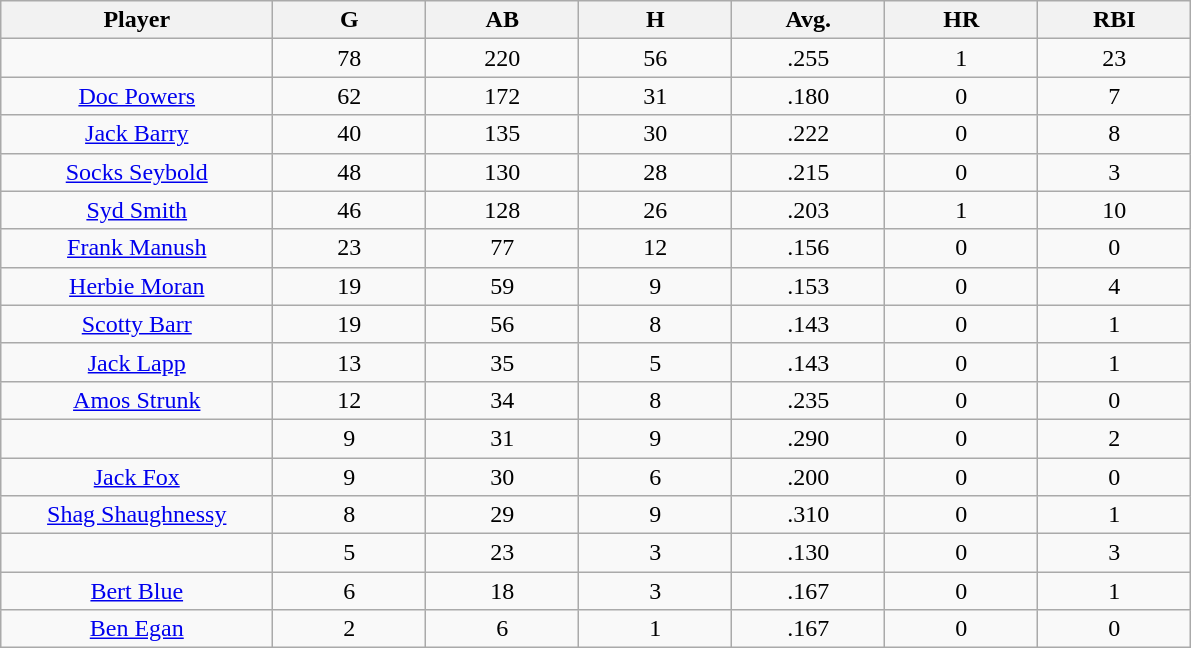<table class="wikitable sortable">
<tr>
<th bgcolor="#DDDDFF" width="16%">Player</th>
<th bgcolor="#DDDDFF" width="9%">G</th>
<th bgcolor="#DDDDFF" width="9%">AB</th>
<th bgcolor="#DDDDFF" width="9%">H</th>
<th bgcolor="#DDDDFF" width="9%">Avg.</th>
<th bgcolor="#DDDDFF" width="9%">HR</th>
<th bgcolor="#DDDDFF" width="9%">RBI</th>
</tr>
<tr align="center">
<td></td>
<td>78</td>
<td>220</td>
<td>56</td>
<td>.255</td>
<td>1</td>
<td>23</td>
</tr>
<tr align="center">
<td><a href='#'>Doc Powers</a></td>
<td>62</td>
<td>172</td>
<td>31</td>
<td>.180</td>
<td>0</td>
<td>7</td>
</tr>
<tr align="center">
<td><a href='#'>Jack Barry</a></td>
<td>40</td>
<td>135</td>
<td>30</td>
<td>.222</td>
<td>0</td>
<td>8</td>
</tr>
<tr align="center">
<td><a href='#'>Socks Seybold</a></td>
<td>48</td>
<td>130</td>
<td>28</td>
<td>.215</td>
<td>0</td>
<td>3</td>
</tr>
<tr align="center">
<td><a href='#'>Syd Smith</a></td>
<td>46</td>
<td>128</td>
<td>26</td>
<td>.203</td>
<td>1</td>
<td>10</td>
</tr>
<tr align="center">
<td><a href='#'>Frank Manush</a></td>
<td>23</td>
<td>77</td>
<td>12</td>
<td>.156</td>
<td>0</td>
<td>0</td>
</tr>
<tr align="center">
<td><a href='#'>Herbie Moran</a></td>
<td>19</td>
<td>59</td>
<td>9</td>
<td>.153</td>
<td>0</td>
<td>4</td>
</tr>
<tr align="center">
<td><a href='#'>Scotty Barr</a></td>
<td>19</td>
<td>56</td>
<td>8</td>
<td>.143</td>
<td>0</td>
<td>1</td>
</tr>
<tr align="center">
<td><a href='#'>Jack Lapp</a></td>
<td>13</td>
<td>35</td>
<td>5</td>
<td>.143</td>
<td>0</td>
<td>1</td>
</tr>
<tr align="center">
<td><a href='#'>Amos Strunk</a></td>
<td>12</td>
<td>34</td>
<td>8</td>
<td>.235</td>
<td>0</td>
<td>0</td>
</tr>
<tr align="center">
<td></td>
<td>9</td>
<td>31</td>
<td>9</td>
<td>.290</td>
<td>0</td>
<td>2</td>
</tr>
<tr align="center">
<td><a href='#'>Jack Fox</a></td>
<td>9</td>
<td>30</td>
<td>6</td>
<td>.200</td>
<td>0</td>
<td>0</td>
</tr>
<tr align="center">
<td><a href='#'>Shag Shaughnessy</a></td>
<td>8</td>
<td>29</td>
<td>9</td>
<td>.310</td>
<td>0</td>
<td>1</td>
</tr>
<tr align="center">
<td></td>
<td>5</td>
<td>23</td>
<td>3</td>
<td>.130</td>
<td>0</td>
<td>3</td>
</tr>
<tr align="center">
<td><a href='#'>Bert Blue</a></td>
<td>6</td>
<td>18</td>
<td>3</td>
<td>.167</td>
<td>0</td>
<td>1</td>
</tr>
<tr align="center">
<td><a href='#'>Ben Egan</a></td>
<td>2</td>
<td>6</td>
<td>1</td>
<td>.167</td>
<td>0</td>
<td>0</td>
</tr>
</table>
